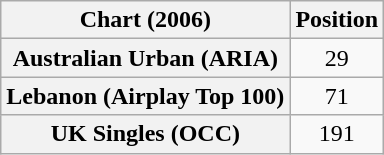<table class="wikitable sortable plainrowheaders" style="text-align:center">
<tr>
<th>Chart (2006)</th>
<th>Position</th>
</tr>
<tr>
<th scope="row">Australian Urban (ARIA)</th>
<td>29</td>
</tr>
<tr>
<th scope="row">Lebanon (Airplay Top 100)</th>
<td>71</td>
</tr>
<tr>
<th scope="row">UK Singles (OCC)</th>
<td>191</td>
</tr>
</table>
